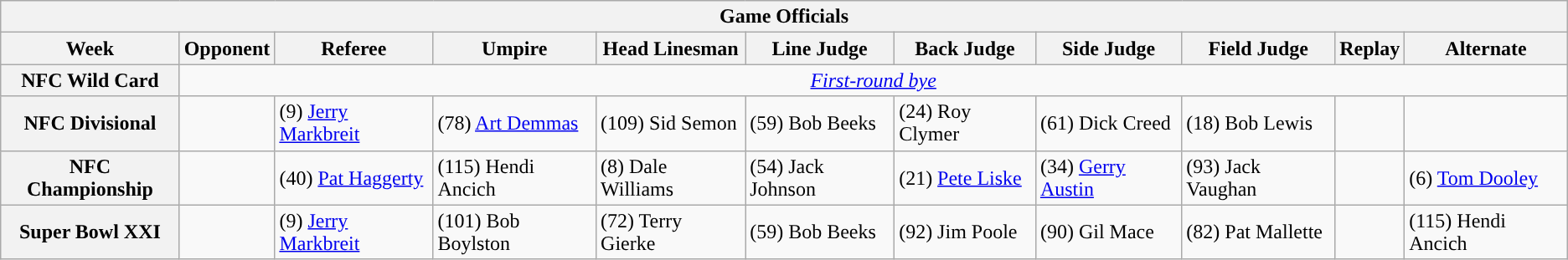<table class="wikitable">
<tr>
<th colspan="11">Game Officials</th>
</tr>
<tr>
<th>Week</th>
<th>Opponent</th>
<th>Referee</th>
<th>Umpire</th>
<th>Head Linesman</th>
<th>Line Judge</th>
<th>Back Judge</th>
<th>Side Judge</th>
<th>Field Judge</th>
<th>Replay</th>
<th>Alternate</th>
</tr>
<tr>
<th>NFC Wild Card</th>
<td colspan=10 align=center><em><a href='#'>First-round bye</a></em></td>
</tr>
<tr -style="background: #cfc">
<th>NFC Divisional</th>
<td></td>
<td>(9) <a href='#'>Jerry Markbreit</a></td>
<td>(78) <a href='#'>Art Demmas</a></td>
<td>(109) Sid Semon</td>
<td>(59) Bob Beeks</td>
<td>(24) Roy Clymer</td>
<td>(61) Dick Creed</td>
<td>(18) Bob Lewis</td>
<td></td>
<td></td>
</tr>
<tr -style="background: #cfc;">
<th>NFC Championship</th>
<td></td>
<td>(40) <a href='#'>Pat Haggerty</a></td>
<td>(115) Hendi Ancich</td>
<td>(8) Dale Williams</td>
<td>(54) Jack Johnson</td>
<td>(21) <a href='#'>Pete Liske</a></td>
<td>(34) <a href='#'>Gerry Austin</a></td>
<td>(93) Jack Vaughan</td>
<td></td>
<td>(6) <a href='#'>Tom Dooley</a></td>
</tr>
<tr -style="background: #cfc;">
<th>Super Bowl XXI</th>
<td></td>
<td>(9) <a href='#'>Jerry Markbreit</a></td>
<td>(101) Bob Boylston</td>
<td>(72) Terry Gierke</td>
<td>(59) Bob Beeks</td>
<td>(92) Jim Poole</td>
<td>(90) Gil Mace</td>
<td>(82) Pat Mallette</td>
<td></td>
<td>(115) Hendi Ancich</td>
</tr>
</table>
